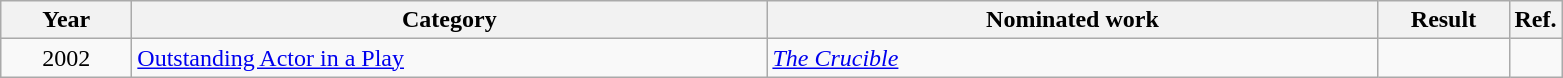<table class=wikitable>
<tr>
<th scope="col" style="width:5em;">Year</th>
<th scope="col" style="width:26em;">Category</th>
<th scope="col" style="width:25em;">Nominated work</th>
<th scope="col" style="width:5em;">Result</th>
<th>Ref.</th>
</tr>
<tr>
<td style="text-align:center;">2002</td>
<td><a href='#'>Outstanding Actor in a Play</a></td>
<td><em><a href='#'>The Crucible</a></em></td>
<td></td>
<td></td>
</tr>
</table>
